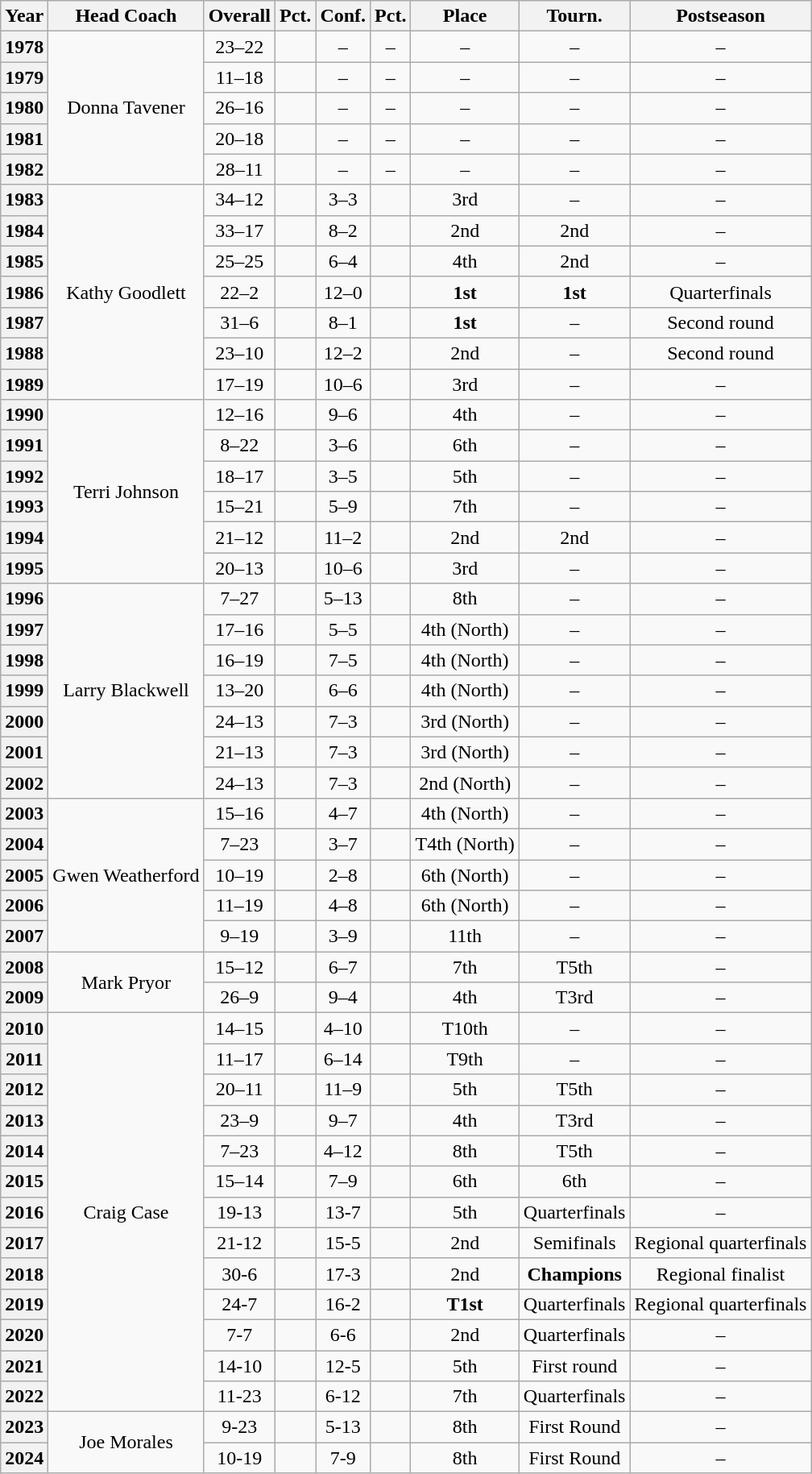<table class="wikitable" style="text-align: center;">
<tr>
<th>Year</th>
<th>Head Coach</th>
<th>Overall</th>
<th>Pct.</th>
<th>Conf.</th>
<th>Pct.</th>
<th>Place</th>
<th>Tourn.</th>
<th>Postseason</th>
</tr>
<tr>
<th>1978</th>
<td rowspan="5">Donna Tavener</td>
<td>23–22</td>
<td></td>
<td>–</td>
<td>–</td>
<td>–</td>
<td>–</td>
<td>–</td>
</tr>
<tr>
<th>1979</th>
<td>11–18</td>
<td></td>
<td>–</td>
<td>–</td>
<td>–</td>
<td>–</td>
<td>–</td>
</tr>
<tr>
<th>1980</th>
<td>26–16</td>
<td></td>
<td>–</td>
<td>–</td>
<td>–</td>
<td>–</td>
<td>–</td>
</tr>
<tr>
<th>1981</th>
<td>20–18</td>
<td></td>
<td>–</td>
<td>–</td>
<td>–</td>
<td>–</td>
<td>–</td>
</tr>
<tr>
<th>1982</th>
<td>28–11</td>
<td></td>
<td>–</td>
<td>–</td>
<td>–</td>
<td>–</td>
<td>–</td>
</tr>
<tr>
<th>1983</th>
<td rowspan="7">Kathy Goodlett</td>
<td>34–12</td>
<td></td>
<td>3–3</td>
<td></td>
<td>3rd</td>
<td>–</td>
<td>–</td>
</tr>
<tr>
<th>1984</th>
<td>33–17</td>
<td></td>
<td>8–2</td>
<td></td>
<td>2nd</td>
<td>2nd</td>
<td>–</td>
</tr>
<tr>
<th>1985</th>
<td>25–25</td>
<td></td>
<td>6–4</td>
<td></td>
<td>4th</td>
<td>2nd</td>
<td>–</td>
</tr>
<tr>
<th>1986</th>
<td>22–2</td>
<td></td>
<td>12–0</td>
<td></td>
<td><strong>1st</strong></td>
<td><strong>1st</strong></td>
<td>Quarterfinals</td>
</tr>
<tr>
<th>1987</th>
<td>31–6</td>
<td></td>
<td>8–1</td>
<td></td>
<td><strong>1st</strong></td>
<td>–</td>
<td>Second round</td>
</tr>
<tr>
<th>1988</th>
<td>23–10</td>
<td></td>
<td>12–2</td>
<td></td>
<td>2nd</td>
<td>–</td>
<td>Second round</td>
</tr>
<tr>
<th>1989</th>
<td>17–19</td>
<td></td>
<td>10–6</td>
<td></td>
<td>3rd</td>
<td>–</td>
<td>–</td>
</tr>
<tr>
<th>1990</th>
<td rowspan="6">Terri Johnson</td>
<td>12–16</td>
<td></td>
<td>9–6</td>
<td></td>
<td>4th</td>
<td>–</td>
<td>–</td>
</tr>
<tr>
<th>1991</th>
<td>8–22</td>
<td></td>
<td>3–6</td>
<td></td>
<td>6th</td>
<td>–</td>
<td>–</td>
</tr>
<tr>
<th>1992</th>
<td>18–17</td>
<td></td>
<td>3–5</td>
<td></td>
<td>5th</td>
<td>–</td>
<td>–</td>
</tr>
<tr>
<th>1993</th>
<td>15–21</td>
<td></td>
<td>5–9</td>
<td></td>
<td>7th</td>
<td>–</td>
<td>–</td>
</tr>
<tr>
<th>1994</th>
<td>21–12</td>
<td></td>
<td>11–2</td>
<td></td>
<td>2nd</td>
<td>2nd</td>
<td>–</td>
</tr>
<tr>
<th>1995</th>
<td>20–13</td>
<td></td>
<td>10–6</td>
<td></td>
<td>3rd</td>
<td>–</td>
<td>–</td>
</tr>
<tr>
<th>1996</th>
<td rowspan="7">Larry Blackwell</td>
<td>7–27</td>
<td></td>
<td>5–13</td>
<td></td>
<td>8th</td>
<td>–</td>
<td>–</td>
</tr>
<tr>
<th>1997</th>
<td>17–16</td>
<td></td>
<td>5–5</td>
<td></td>
<td>4th (North)</td>
<td>–</td>
<td>–</td>
</tr>
<tr>
<th>1998</th>
<td>16–19</td>
<td></td>
<td>7–5</td>
<td></td>
<td>4th (North)</td>
<td>–</td>
<td>–</td>
</tr>
<tr>
<th>1999</th>
<td>13–20</td>
<td></td>
<td>6–6</td>
<td></td>
<td>4th (North)</td>
<td>–</td>
<td>–</td>
</tr>
<tr>
<th>2000</th>
<td>24–13</td>
<td></td>
<td>7–3</td>
<td></td>
<td>3rd (North)</td>
<td>–</td>
<td>–</td>
</tr>
<tr>
<th>2001</th>
<td>21–13</td>
<td></td>
<td>7–3</td>
<td></td>
<td>3rd (North)</td>
<td>–</td>
<td>–</td>
</tr>
<tr>
<th>2002</th>
<td>24–13</td>
<td></td>
<td>7–3</td>
<td></td>
<td>2nd (North)</td>
<td>–</td>
<td>–</td>
</tr>
<tr>
<th>2003</th>
<td rowspan="5">Gwen Weatherford</td>
<td>15–16</td>
<td></td>
<td>4–7</td>
<td></td>
<td>4th (North)</td>
<td>–</td>
<td>–</td>
</tr>
<tr>
<th>2004</th>
<td>7–23</td>
<td></td>
<td>3–7</td>
<td></td>
<td>T4th (North)</td>
<td>–</td>
<td>–</td>
</tr>
<tr>
<th>2005</th>
<td>10–19</td>
<td></td>
<td>2–8</td>
<td></td>
<td>6th (North)</td>
<td>–</td>
<td>–</td>
</tr>
<tr>
<th>2006</th>
<td>11–19</td>
<td></td>
<td>4–8</td>
<td></td>
<td>6th (North)</td>
<td>–</td>
<td>–</td>
</tr>
<tr>
<th>2007</th>
<td>9–19</td>
<td></td>
<td>3–9</td>
<td></td>
<td>11th</td>
<td>–</td>
<td>–</td>
</tr>
<tr>
<th>2008</th>
<td rowspan="2">Mark Pryor</td>
<td>15–12</td>
<td></td>
<td>6–7</td>
<td></td>
<td>7th</td>
<td>T5th</td>
<td>–</td>
</tr>
<tr>
<th>2009</th>
<td>26–9</td>
<td></td>
<td>9–4</td>
<td></td>
<td>4th</td>
<td>T3rd</td>
<td>–</td>
</tr>
<tr>
<th>2010</th>
<td rowspan="13">Craig Case</td>
<td>14–15</td>
<td></td>
<td>4–10</td>
<td></td>
<td>T10th</td>
<td>–</td>
<td>–</td>
</tr>
<tr>
<th>2011</th>
<td>11–17</td>
<td></td>
<td>6–14</td>
<td></td>
<td>T9th</td>
<td>–</td>
<td>–</td>
</tr>
<tr>
<th>2012</th>
<td>20–11</td>
<td></td>
<td>11–9</td>
<td></td>
<td>5th</td>
<td>T5th</td>
<td>–</td>
</tr>
<tr>
<th>2013</th>
<td>23–9</td>
<td></td>
<td>9–7</td>
<td></td>
<td>4th</td>
<td>T3rd</td>
<td>–</td>
</tr>
<tr>
<th>2014</th>
<td>7–23</td>
<td></td>
<td>4–12</td>
<td></td>
<td>8th</td>
<td>T5th</td>
<td>–</td>
</tr>
<tr>
<th>2015</th>
<td>15–14</td>
<td></td>
<td>7–9</td>
<td></td>
<td>6th</td>
<td>6th</td>
<td>–</td>
</tr>
<tr>
<th>2016</th>
<td>19-13</td>
<td></td>
<td>13-7</td>
<td></td>
<td>5th</td>
<td>Quarterfinals</td>
<td>–</td>
</tr>
<tr>
<th>2017</th>
<td>21-12</td>
<td></td>
<td>15-5</td>
<td></td>
<td>2nd</td>
<td>Semifinals</td>
<td>Regional quarterfinals</td>
</tr>
<tr>
<th>2018</th>
<td>30-6</td>
<td></td>
<td>17-3</td>
<td></td>
<td>2nd</td>
<td><strong>Champions</strong></td>
<td>Regional finalist</td>
</tr>
<tr>
<th>2019</th>
<td>24-7</td>
<td></td>
<td>16-2</td>
<td></td>
<td><strong>T1st</strong></td>
<td>Quarterfinals</td>
<td>Regional quarterfinals</td>
</tr>
<tr>
<th>2020</th>
<td>7-7</td>
<td></td>
<td>6-6</td>
<td></td>
<td>2nd</td>
<td>Quarterfinals</td>
<td>–</td>
</tr>
<tr>
<th>2021</th>
<td>14-10</td>
<td></td>
<td>12-5</td>
<td></td>
<td>5th</td>
<td>First round</td>
<td>–</td>
</tr>
<tr>
<th>2022</th>
<td>11-23</td>
<td></td>
<td>6-12</td>
<td></td>
<td>7th</td>
<td>Quarterfinals</td>
<td>–</td>
</tr>
<tr>
<th>2023</th>
<td rowspan="2">Joe Morales</td>
<td>9-23</td>
<td></td>
<td>5-13</td>
<td></td>
<td>8th</td>
<td>First Round</td>
<td>–</td>
</tr>
<tr>
<th>2024</th>
<td>10-19</td>
<td></td>
<td>7-9</td>
<td></td>
<td>8th</td>
<td>First Round</td>
<td>–</td>
</tr>
</table>
